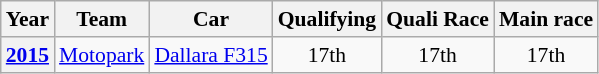<table class="wikitable" style="text-align:center; font-size:90%">
<tr>
<th>Year</th>
<th>Team</th>
<th>Car</th>
<th>Qualifying</th>
<th>Quali Race</th>
<th>Main race</th>
</tr>
<tr>
<th><a href='#'>2015</a></th>
<td align="left"> <a href='#'>Motopark</a></td>
<td align="left" nowrap><a href='#'>Dallara F315</a></td>
<td>17th</td>
<td>17th</td>
<td>17th</td>
</tr>
</table>
